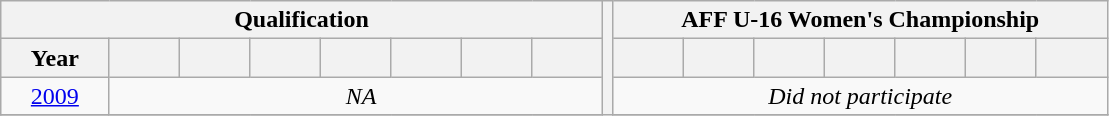<table class="wikitable" style="text-align: center;">
<tr>
<th colspan=8>Qualification</th>
<th style="width:1%;" rowspan="22"></th>
<th colspan=7>AFF U-16 Women's Championship</th>
</tr>
<tr>
<th width=50>Year</th>
<th width=30></th>
<th width=30></th>
<th width=30></th>
<th width=30></th>
<th width=30></th>
<th width=30></th>
<th width=30></th>
<th width=30></th>
<th width=30></th>
<th width=30></th>
<th width=30></th>
<th width=30></th>
<th width=30></th>
<th width=30></th>
</tr>
<tr>
<td> <a href='#'>2009</a></td>
<td colspan=8><em>NA</em></td>
<td colspan=8><em>Did not participate</em></td>
</tr>
<tr>
</tr>
</table>
